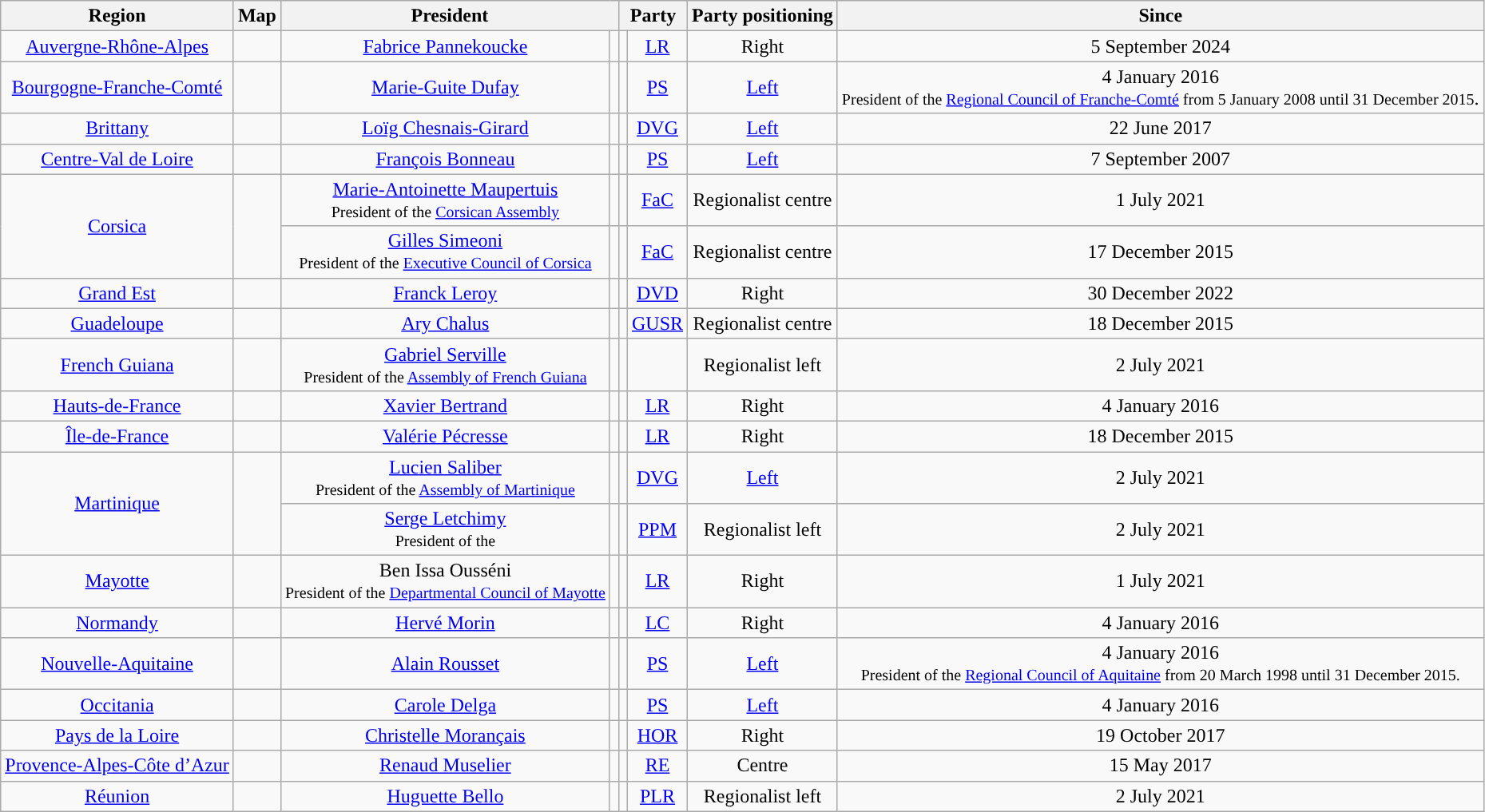<table class="wikitable" style="text-align:center">
<tr>
<th>Region</th>
<th>Map</th>
<th colspan="2">President</th>
<th colspan="2">Party</th>
<th>Party positioning</th>
<th>Since</th>
</tr>
<tr>
<td><a href='#'>Auvergne-Rhône-Alpes</a></td>
<td></td>
<td><a href='#'>Fabrice Pannekoucke</a></td>
<td></td>
<td style="background:"></td>
<td><a href='#'>LR</a></td>
<td>Right</td>
<td>5 September 2024</td>
</tr>
<tr>
<td><a href='#'>Bourgogne-Franche-Comté</a></td>
<td></td>
<td><a href='#'>Marie-Guite Dufay</a></td>
<td></td>
<td style="background:"></td>
<td><a href='#'>PS</a></td>
<td><a href='#'>Left</a></td>
<td>4 January 2016<br><small>President of the <a href='#'>Regional Council of Franche-Comté</a> from 5 January 2008 until 31 December 2015</small>.</td>
</tr>
<tr>
<td><a href='#'>Brittany</a></td>
<td></td>
<td><a href='#'>Loïg Chesnais-Girard</a></td>
<td></td>
<td style="background:"></td>
<td><a href='#'>DVG</a></td>
<td><a href='#'>Left</a></td>
<td>22 June 2017</td>
</tr>
<tr>
<td><a href='#'>Centre-Val de Loire</a></td>
<td></td>
<td><a href='#'>François Bonneau</a></td>
<td></td>
<td style="background:"></td>
<td><a href='#'>PS</a></td>
<td><a href='#'>Left</a></td>
<td>7 September 2007</td>
</tr>
<tr>
<td rowspan="2"><a href='#'>Corsica</a></td>
<td rowspan="2"></td>
<td><a href='#'>Marie-Antoinette Maupertuis</a><br><small>President of the <a href='#'>Corsican Assembly</a></small></td>
<td></td>
<td style="background:"></td>
<td><a href='#'>FaC</a></td>
<td>Regionalist centre</td>
<td>1 July 2021</td>
</tr>
<tr>
<td><a href='#'>Gilles Simeoni</a><br><small>President of the <a href='#'>Executive Council of Corsica</a></small></td>
<td></td>
<td style="background:"></td>
<td><a href='#'>FaC</a></td>
<td>Regionalist centre</td>
<td>17 December 2015</td>
</tr>
<tr>
<td><a href='#'>Grand Est</a></td>
<td></td>
<td><a href='#'>Franck Leroy</a></td>
<td></td>
<td style="background:"></td>
<td><a href='#'>DVD</a></td>
<td>Right</td>
<td>30 December 2022</td>
</tr>
<tr>
<td><a href='#'>Guadeloupe</a></td>
<td></td>
<td><a href='#'>Ary Chalus</a></td>
<td></td>
<td style="background:"></td>
<td><a href='#'>GUSR</a></td>
<td>Regionalist centre</td>
<td>18 December 2015</td>
</tr>
<tr>
<td><a href='#'>French Guiana</a></td>
<td></td>
<td><a href='#'>Gabriel Serville</a><br><small>President of the <a href='#'>Assembly of French Guiana</a></small></td>
<td></td>
<td style="background:"></td>
<td></td>
<td>Regionalist left</td>
<td>2 July 2021</td>
</tr>
<tr>
<td><a href='#'>Hauts-de-France</a></td>
<td></td>
<td><a href='#'>Xavier Bertrand</a></td>
<td></td>
<td style="background:"></td>
<td><a href='#'>LR</a></td>
<td>Right</td>
<td>4 January 2016</td>
</tr>
<tr>
<td><a href='#'>Île-de-France</a></td>
<td></td>
<td><a href='#'>Valérie Pécresse</a></td>
<td></td>
<td style="background:"></td>
<td><a href='#'>LR</a></td>
<td>Right</td>
<td>18 December 2015</td>
</tr>
<tr>
<td rowspan="2"><a href='#'>Martinique</a></td>
<td rowspan="2"></td>
<td><a href='#'>Lucien Saliber</a><br><small>President of the <a href='#'>Assembly of Martinique</a></small></td>
<td></td>
<td style="background:"></td>
<td><a href='#'>DVG</a></td>
<td><a href='#'>Left</a></td>
<td>2 July 2021</td>
</tr>
<tr>
<td><a href='#'>Serge Letchimy</a><br><small>President of the </small></td>
<td></td>
<td style="background:"></td>
<td><a href='#'>PPM</a></td>
<td>Regionalist left</td>
<td>2 July 2021</td>
</tr>
<tr>
<td><a href='#'>Mayotte</a></td>
<td></td>
<td>Ben Issa Ousséni<br><small>President of the <a href='#'>Departmental Council of Mayotte</a></small></td>
<td></td>
<td style="background:"></td>
<td><a href='#'>LR</a></td>
<td>Right</td>
<td>1 July 2021</td>
</tr>
<tr>
<td><a href='#'>Normandy</a></td>
<td></td>
<td><a href='#'>Hervé Morin</a></td>
<td></td>
<td style="background:"></td>
<td><a href='#'>LC</a></td>
<td>Right</td>
<td>4 January 2016</td>
</tr>
<tr>
<td><a href='#'>Nouvelle-Aquitaine</a></td>
<td></td>
<td><a href='#'>Alain Rousset</a></td>
<td></td>
<td style="background:"></td>
<td><a href='#'>PS</a></td>
<td><a href='#'>Left</a></td>
<td>4 January 2016<br><small>President of the <a href='#'>Regional Council of Aquitaine</a> from 20 March 1998 until 31 December 2015.</small></td>
</tr>
<tr>
<td><a href='#'>Occitania</a></td>
<td></td>
<td><a href='#'>Carole Delga</a></td>
<td></td>
<td style="background:"></td>
<td><a href='#'>PS</a></td>
<td><a href='#'>Left</a></td>
<td>4 January 2016</td>
</tr>
<tr>
<td><a href='#'>Pays de la Loire</a></td>
<td></td>
<td><a href='#'>Christelle Morançais</a></td>
<td></td>
<td style="background:"></td>
<td><a href='#'>HOR</a></td>
<td>Right</td>
<td>19 October 2017</td>
</tr>
<tr>
<td><a href='#'>Provence-Alpes-Côte d’Azur</a></td>
<td></td>
<td><a href='#'>Renaud Muselier</a></td>
<td></td>
<td style="background:"></td>
<td><a href='#'>RE</a></td>
<td>Centre</td>
<td>15 May 2017</td>
</tr>
<tr>
<td><a href='#'>Réunion</a></td>
<td></td>
<td><a href='#'>Huguette Bello</a></td>
<td></td>
<td style="background:"></td>
<td><a href='#'>PLR</a></td>
<td>Regionalist left</td>
<td>2 July 2021</td>
</tr>
</table>
